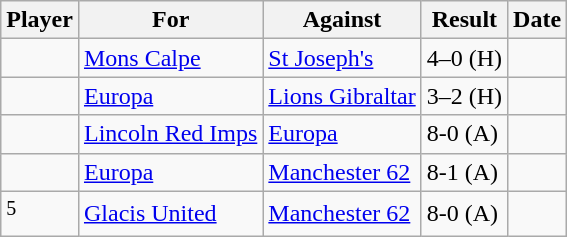<table class="wikitable">
<tr>
<th>Player</th>
<th>For</th>
<th>Against</th>
<th style="text-align:center">Result</th>
<th>Date</th>
</tr>
<tr>
<td> </td>
<td><a href='#'>Mons Calpe</a></td>
<td><a href='#'>St Joseph's</a></td>
<td>4–0 (H)</td>
<td></td>
</tr>
<tr>
<td> </td>
<td><a href='#'>Europa</a></td>
<td><a href='#'>Lions Gibraltar</a></td>
<td>3–2 (H)</td>
<td></td>
</tr>
<tr>
<td> </td>
<td><a href='#'>Lincoln Red Imps</a></td>
<td><a href='#'>Europa</a></td>
<td>8-0 (A)</td>
<td></td>
</tr>
<tr>
<td> </td>
<td><a href='#'>Europa</a></td>
<td><a href='#'>Manchester 62</a></td>
<td>8-1 (A)</td>
<td></td>
</tr>
<tr>
<td> <sup>5</sup></td>
<td><a href='#'>Glacis United</a></td>
<td><a href='#'>Manchester 62</a></td>
<td>8-0 (A)</td>
<td></td>
</tr>
</table>
